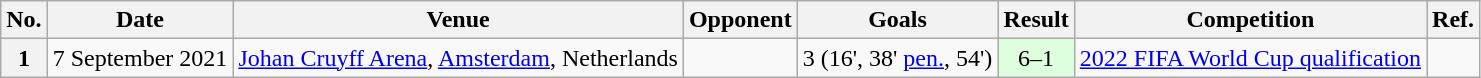<table class="wikitable plainrowheaders">
<tr>
<th scope="col">No.</th>
<th scope="col">Date</th>
<th scope="col">Venue</th>
<th scope="col">Opponent</th>
<th scope="col">Goals</th>
<th scope="col">Result</th>
<th scope="col">Competition</th>
<th scope="col">Ref.</th>
</tr>
<tr>
<th scope="row" style="text-align: center;">1</th>
<td>7 September 2021</td>
<td><a href='#'>Johan Cruyff Arena</a>, <a href='#'>Amsterdam</a>, Netherlands</td>
<td></td>
<td>3 (16', 38' <a href='#'>pen.</a>, 54')</td>
<td align="center" bgcolor="#DDFFDD">6–1</td>
<td><a href='#'>2022 FIFA World Cup qualification</a></td>
<td></td>
</tr>
</table>
